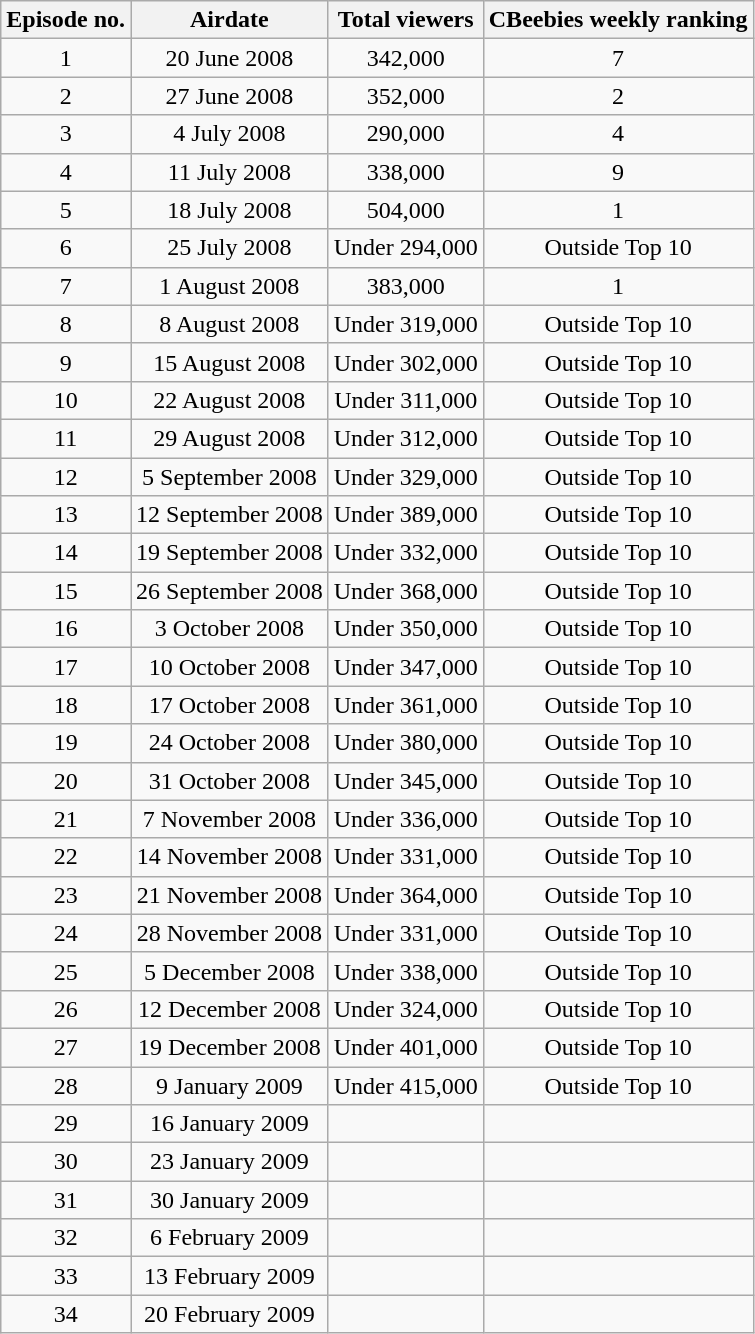<table class="wikitable">
<tr>
<th>Episode no.</th>
<th>Airdate</th>
<th>Total viewers</th>
<th>CBeebies weekly ranking</th>
</tr>
<tr style="text-align:center;">
<td>1</td>
<td>20 June 2008</td>
<td>342,000</td>
<td>7</td>
</tr>
<tr style="text-align:center;">
<td>2</td>
<td>27 June 2008</td>
<td>352,000</td>
<td>2</td>
</tr>
<tr style="text-align:center;">
<td>3</td>
<td>4 July 2008</td>
<td>290,000</td>
<td>4</td>
</tr>
<tr style="text-align:center;">
<td>4</td>
<td>11 July 2008</td>
<td>338,000</td>
<td>9</td>
</tr>
<tr style="text-align:center;">
<td>5</td>
<td>18 July 2008</td>
<td>504,000</td>
<td>1</td>
</tr>
<tr style="text-align:center;">
<td>6</td>
<td>25 July 2008</td>
<td>Under 294,000</td>
<td>Outside Top 10</td>
</tr>
<tr style="text-align:center;">
<td>7</td>
<td>1 August 2008</td>
<td>383,000</td>
<td>1</td>
</tr>
<tr style="text-align:center;">
<td>8</td>
<td>8 August 2008</td>
<td>Under 319,000</td>
<td>Outside Top 10</td>
</tr>
<tr style="text-align:center;">
<td>9</td>
<td>15 August 2008</td>
<td>Under 302,000</td>
<td>Outside Top 10</td>
</tr>
<tr style="text-align:center;">
<td>10</td>
<td>22 August 2008</td>
<td>Under 311,000</td>
<td>Outside Top 10</td>
</tr>
<tr style="text-align:center;">
<td>11</td>
<td>29 August 2008</td>
<td>Under 312,000</td>
<td>Outside Top 10</td>
</tr>
<tr style="text-align:center;">
<td>12</td>
<td>5 September 2008</td>
<td>Under 329,000</td>
<td>Outside Top 10</td>
</tr>
<tr style="text-align:center;">
<td>13</td>
<td>12 September 2008</td>
<td>Under 389,000</td>
<td>Outside Top 10</td>
</tr>
<tr style="text-align:center;">
<td>14</td>
<td>19 September 2008</td>
<td>Under 332,000</td>
<td>Outside Top 10</td>
</tr>
<tr style="text-align:center;">
<td>15</td>
<td>26 September 2008</td>
<td>Under 368,000</td>
<td>Outside Top 10</td>
</tr>
<tr style="text-align:center;">
<td>16</td>
<td>3 October 2008</td>
<td>Under 350,000</td>
<td>Outside Top 10</td>
</tr>
<tr style="text-align:center;">
<td>17</td>
<td>10 October 2008</td>
<td>Under 347,000</td>
<td>Outside Top 10</td>
</tr>
<tr style="text-align:center;">
<td>18</td>
<td>17 October 2008</td>
<td>Under 361,000</td>
<td>Outside Top 10</td>
</tr>
<tr style="text-align:center;">
<td>19</td>
<td>24 October 2008</td>
<td>Under 380,000</td>
<td>Outside Top 10</td>
</tr>
<tr style="text-align:center;">
<td>20</td>
<td>31 October 2008</td>
<td>Under 345,000</td>
<td>Outside Top 10</td>
</tr>
<tr style="text-align:center;">
<td>21</td>
<td>7 November 2008</td>
<td>Under 336,000</td>
<td>Outside Top 10</td>
</tr>
<tr style="text-align:center;">
<td>22</td>
<td>14 November 2008</td>
<td>Under 331,000</td>
<td>Outside Top 10</td>
</tr>
<tr style="text-align:center;">
<td>23</td>
<td>21 November 2008</td>
<td>Under 364,000</td>
<td>Outside Top 10</td>
</tr>
<tr style="text-align:center;">
<td>24</td>
<td>28 November 2008</td>
<td>Under 331,000</td>
<td>Outside Top 10</td>
</tr>
<tr style="text-align:center;">
<td>25</td>
<td>5 December 2008</td>
<td>Under 338,000</td>
<td>Outside Top 10</td>
</tr>
<tr style="text-align:center;">
<td>26</td>
<td>12 December 2008</td>
<td>Under 324,000</td>
<td>Outside Top 10</td>
</tr>
<tr style="text-align:center;">
<td>27</td>
<td>19 December 2008</td>
<td>Under 401,000</td>
<td>Outside Top 10</td>
</tr>
<tr style="text-align:center;">
<td>28</td>
<td>9 January 2009</td>
<td>Under 415,000</td>
<td>Outside Top 10</td>
</tr>
<tr style="text-align:center;">
<td>29</td>
<td>16 January 2009</td>
<td></td>
<td></td>
</tr>
<tr style="text-align:center;">
<td>30</td>
<td>23 January 2009</td>
<td></td>
<td></td>
</tr>
<tr style="text-align:center;">
<td>31</td>
<td>30 January 2009</td>
<td></td>
<td></td>
</tr>
<tr style="text-align:center;">
<td>32</td>
<td>6 February 2009</td>
<td></td>
<td></td>
</tr>
<tr style="text-align:center;">
<td>33</td>
<td>13 February 2009</td>
<td></td>
<td></td>
</tr>
<tr style="text-align:center;">
<td>34</td>
<td>20 February 2009</td>
<td></td>
<td></td>
</tr>
</table>
